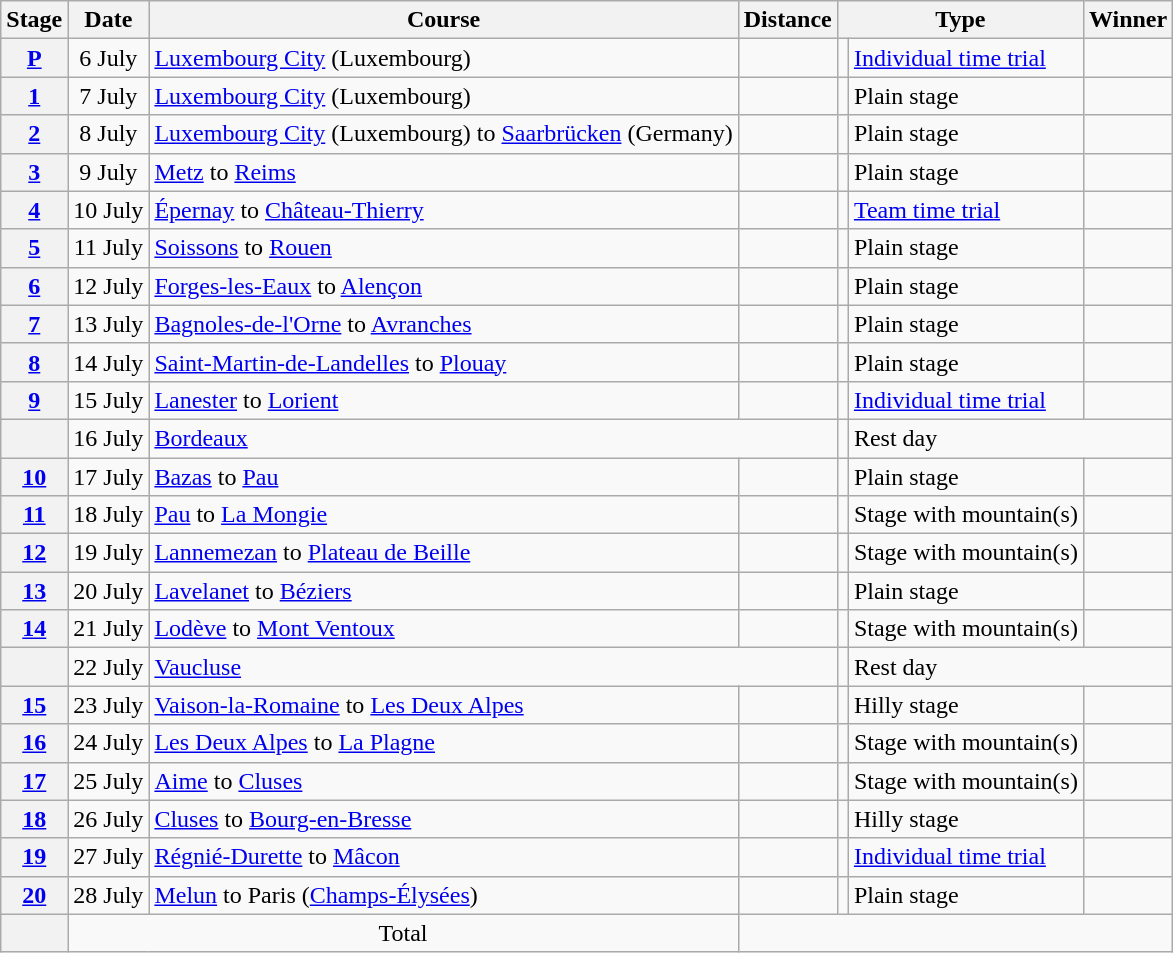<table class="wikitable">
<tr>
<th scope="col">Stage</th>
<th scope="col">Date</th>
<th scope="col">Course</th>
<th scope="col">Distance</th>
<th scope="col" colspan="2">Type</th>
<th scope="col">Winner</th>
</tr>
<tr>
<th scope="row"><a href='#'>P</a></th>
<td style="text-align:center;">6 July</td>
<td><a href='#'>Luxembourg City</a> (Luxembourg)</td>
<td style="text-align:center;"></td>
<td></td>
<td><a href='#'>Individual time trial</a></td>
<td><del></del></td>
</tr>
<tr>
<th scope="row"><a href='#'>1</a></th>
<td style="text-align:center;">7 July</td>
<td><a href='#'>Luxembourg City</a> (Luxembourg)</td>
<td style="text-align:center;"></td>
<td></td>
<td>Plain stage</td>
<td></td>
</tr>
<tr>
<th scope="row"><a href='#'>2</a></th>
<td style="text-align:center;">8 July</td>
<td><a href='#'>Luxembourg City</a> (Luxembourg) to <a href='#'>Saarbrücken</a> (Germany)</td>
<td style="text-align:center;"></td>
<td></td>
<td>Plain stage</td>
<td></td>
</tr>
<tr>
<th scope="row"><a href='#'>3</a></th>
<td style="text-align:center;">9 July</td>
<td><a href='#'>Metz</a> to <a href='#'>Reims</a></td>
<td style="text-align:center;"></td>
<td></td>
<td>Plain stage</td>
<td></td>
</tr>
<tr>
<th scope="row"><a href='#'>4</a></th>
<td style="text-align:center;">10 July</td>
<td><a href='#'>Épernay</a> to <a href='#'>Château-Thierry</a></td>
<td style="text-align:center;"></td>
<td></td>
<td><a href='#'>Team time trial</a></td>
<td></td>
</tr>
<tr>
<th scope="row"><a href='#'>5</a></th>
<td style="text-align:center;">11 July</td>
<td><a href='#'>Soissons</a> to <a href='#'>Rouen</a></td>
<td style="text-align:center;"></td>
<td></td>
<td>Plain stage</td>
<td></td>
</tr>
<tr>
<th scope="row"><a href='#'>6</a></th>
<td style="text-align:center;">12 July</td>
<td><a href='#'>Forges-les-Eaux</a> to <a href='#'>Alençon</a></td>
<td style="text-align:center;"></td>
<td></td>
<td>Plain stage</td>
<td></td>
</tr>
<tr>
<th scope="row"><a href='#'>7</a></th>
<td style="text-align:center;">13 July</td>
<td><a href='#'>Bagnoles-de-l'Orne</a> to <a href='#'>Avranches</a></td>
<td style="text-align:center;"></td>
<td></td>
<td>Plain stage</td>
<td></td>
</tr>
<tr>
<th scope="row"><a href='#'>8</a></th>
<td style="text-align:center;">14 July</td>
<td><a href='#'>Saint-Martin-de-Landelles</a> to <a href='#'>Plouay</a></td>
<td style="text-align:center;"></td>
<td></td>
<td>Plain stage</td>
<td></td>
</tr>
<tr>
<th scope="row"><a href='#'>9</a></th>
<td style="text-align:center;">15 July</td>
<td><a href='#'>Lanester</a> to <a href='#'>Lorient</a></td>
<td style="text-align:center;"></td>
<td></td>
<td><a href='#'>Individual time trial</a></td>
<td></td>
</tr>
<tr>
<th scope="row"></th>
<td style="text-align:center;">16 July</td>
<td colspan="2"><a href='#'>Bordeaux</a></td>
<td></td>
<td colspan="2">Rest day</td>
</tr>
<tr>
<th scope="row"><a href='#'>10</a></th>
<td style="text-align:center;">17 July</td>
<td><a href='#'>Bazas</a> to <a href='#'>Pau</a></td>
<td style="text-align:center;"></td>
<td></td>
<td>Plain stage</td>
<td></td>
</tr>
<tr>
<th scope="row"><a href='#'>11</a></th>
<td style="text-align:center;">18 July</td>
<td><a href='#'>Pau</a> to <a href='#'>La Mongie</a></td>
<td style="text-align:center;"></td>
<td></td>
<td>Stage with mountain(s)</td>
<td><del></del></td>
</tr>
<tr>
<th scope="row"><a href='#'>12</a></th>
<td style="text-align:center;">19 July</td>
<td><a href='#'>Lannemezan</a> to <a href='#'>Plateau de Beille</a></td>
<td style="text-align:center;"></td>
<td></td>
<td>Stage with mountain(s)</td>
<td><del></del></td>
</tr>
<tr>
<th scope="row"><a href='#'>13</a></th>
<td style="text-align:center;">20 July</td>
<td><a href='#'>Lavelanet</a> to <a href='#'>Béziers</a></td>
<td style="text-align:center;"></td>
<td></td>
<td>Plain stage</td>
<td></td>
</tr>
<tr>
<th scope="row"><a href='#'>14</a></th>
<td style="text-align:center;">21 July</td>
<td><a href='#'>Lodève</a> to <a href='#'>Mont Ventoux</a></td>
<td style="text-align:center;"></td>
<td></td>
<td>Stage with mountain(s)</td>
<td></td>
</tr>
<tr>
<th scope="row"></th>
<td style="text-align:center;">22 July</td>
<td colspan="2"><a href='#'>Vaucluse</a></td>
<td></td>
<td colspan="2">Rest day</td>
</tr>
<tr>
<th scope="row"><a href='#'>15</a></th>
<td style="text-align:center;">23 July</td>
<td><a href='#'>Vaison-la-Romaine</a> to <a href='#'>Les Deux Alpes</a></td>
<td style="text-align:center;"></td>
<td></td>
<td>Hilly stage</td>
<td></td>
</tr>
<tr>
<th scope="row"><a href='#'>16</a></th>
<td style="text-align:center;">24 July</td>
<td><a href='#'>Les Deux Alpes</a> to <a href='#'>La Plagne</a></td>
<td style="text-align:center;"></td>
<td></td>
<td>Stage with mountain(s)</td>
<td></td>
</tr>
<tr>
<th scope="row"><a href='#'>17</a></th>
<td style="text-align:center;">25 July</td>
<td><a href='#'>Aime</a> to <a href='#'>Cluses</a></td>
<td style="text-align:center;"></td>
<td></td>
<td>Stage with mountain(s)</td>
<td></td>
</tr>
<tr>
<th scope="row"><a href='#'>18</a></th>
<td style="text-align:center;">26 July</td>
<td><a href='#'>Cluses</a> to <a href='#'>Bourg-en-Bresse</a></td>
<td style="text-align:center;"></td>
<td></td>
<td>Hilly stage</td>
<td></td>
</tr>
<tr>
<th scope="row"><a href='#'>19</a></th>
<td style="text-align:center;">27 July</td>
<td><a href='#'>Régnié-Durette</a> to <a href='#'>Mâcon</a></td>
<td style="text-align:center;"></td>
<td></td>
<td><a href='#'>Individual time trial</a></td>
<td><del></del></td>
</tr>
<tr>
<th scope="row"><a href='#'>20</a></th>
<td style="text-align:center;">28 July</td>
<td><a href='#'>Melun</a> to Paris (<a href='#'>Champs-Élysées</a>)</td>
<td style="text-align:center;"></td>
<td></td>
<td>Plain stage</td>
<td></td>
</tr>
<tr>
<th scope="row"></th>
<td colspan="2" style="text-align:center">Total</td>
<td colspan="4" style="text-align:center"></td>
</tr>
</table>
